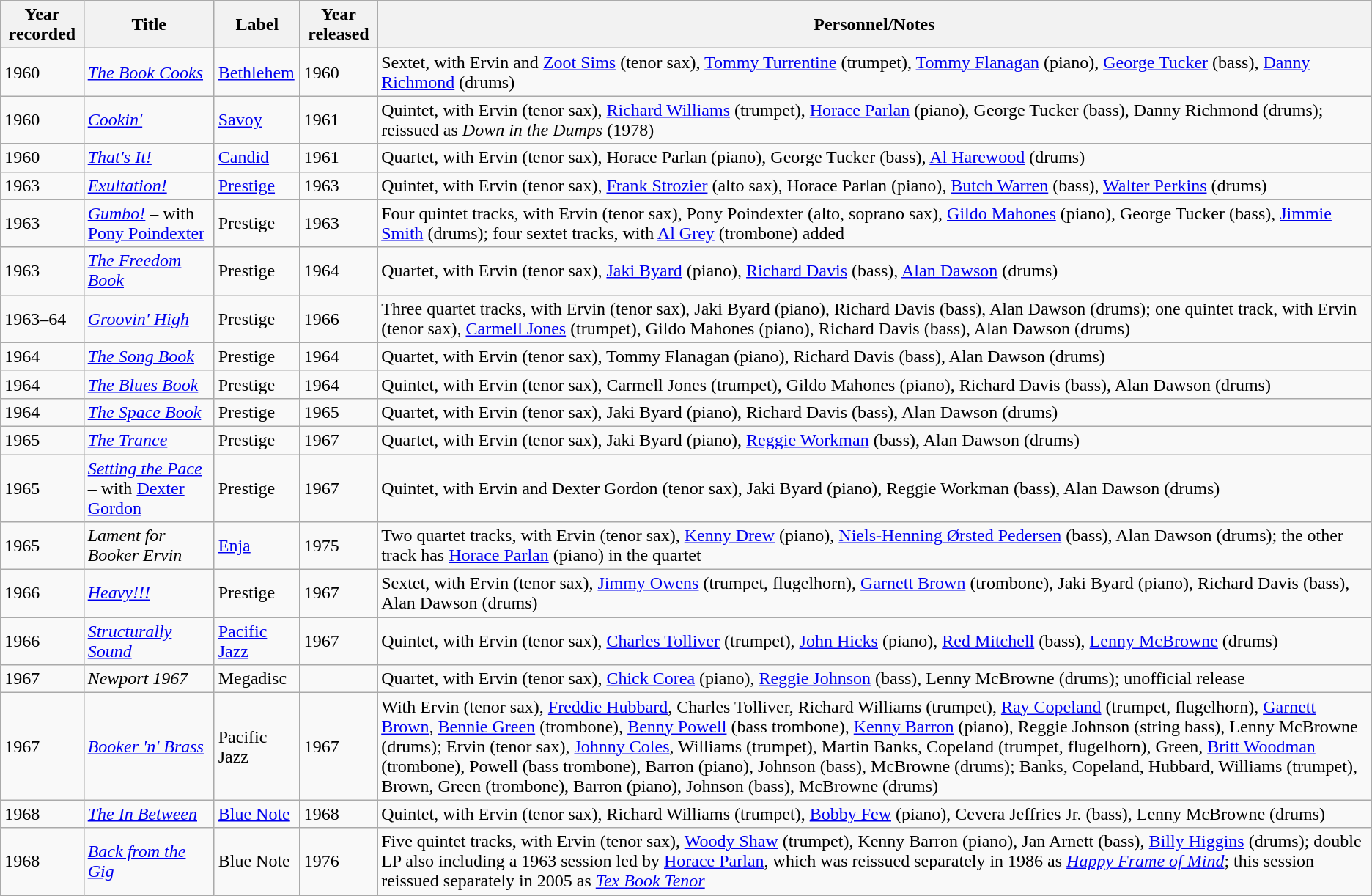<table class="wikitable sortable">
<tr>
<th>Year recorded</th>
<th>Title</th>
<th>Label</th>
<th>Year released</th>
<th>Personnel/Notes</th>
</tr>
<tr>
<td>1960</td>
<td><em><a href='#'>The Book Cooks</a></em></td>
<td><a href='#'>Bethlehem</a></td>
<td>1960</td>
<td>Sextet, with Ervin and <a href='#'>Zoot Sims</a> (tenor sax), <a href='#'>Tommy Turrentine</a> (trumpet), <a href='#'>Tommy Flanagan</a> (piano), <a href='#'>George Tucker</a> (bass), <a href='#'>Danny Richmond</a> (drums)</td>
</tr>
<tr>
<td>1960</td>
<td><em><a href='#'>Cookin'</a></em></td>
<td><a href='#'>Savoy</a></td>
<td>1961</td>
<td>Quintet, with Ervin (tenor sax), <a href='#'>Richard Williams</a> (trumpet), <a href='#'>Horace Parlan</a> (piano), George Tucker (bass), Danny Richmond (drums); reissued as <em>Down in the Dumps</em> (1978)</td>
</tr>
<tr>
<td>1960</td>
<td><em><a href='#'>That's It!</a></em></td>
<td><a href='#'>Candid</a></td>
<td>1961</td>
<td>Quartet, with Ervin (tenor sax), Horace Parlan (piano), George Tucker (bass), <a href='#'>Al Harewood</a> (drums)</td>
</tr>
<tr>
<td>1963</td>
<td><em><a href='#'>Exultation!</a></em></td>
<td><a href='#'>Prestige</a></td>
<td>1963</td>
<td>Quintet, with Ervin (tenor sax), <a href='#'>Frank Strozier</a> (alto sax), Horace Parlan (piano), <a href='#'>Butch Warren</a> (bass), <a href='#'>Walter Perkins</a> (drums)</td>
</tr>
<tr>
<td>1963</td>
<td><em><a href='#'>Gumbo!</a></em> – with <a href='#'>Pony Poindexter</a></td>
<td>Prestige</td>
<td>1963</td>
<td>Four quintet tracks, with Ervin (tenor sax), Pony Poindexter (alto, soprano sax), <a href='#'>Gildo Mahones</a> (piano), George Tucker (bass), <a href='#'>Jimmie Smith</a> (drums); four sextet tracks, with <a href='#'>Al Grey</a> (trombone) added</td>
</tr>
<tr>
<td>1963</td>
<td><em><a href='#'>The Freedom Book</a></em></td>
<td>Prestige</td>
<td>1964</td>
<td>Quartet, with Ervin (tenor sax), <a href='#'>Jaki Byard</a> (piano), <a href='#'>Richard Davis</a> (bass), <a href='#'>Alan Dawson</a> (drums)</td>
</tr>
<tr>
<td>1963–64</td>
<td><em><a href='#'>Groovin' High</a></em></td>
<td>Prestige</td>
<td>1966</td>
<td>Three quartet tracks, with Ervin (tenor sax), Jaki Byard (piano), Richard Davis (bass), Alan Dawson (drums); one quintet track, with Ervin (tenor sax), <a href='#'>Carmell Jones</a> (trumpet), Gildo Mahones (piano), Richard Davis (bass), Alan Dawson (drums)</td>
</tr>
<tr>
<td>1964</td>
<td><em><a href='#'>The Song Book</a></em></td>
<td>Prestige</td>
<td>1964</td>
<td>Quartet, with Ervin (tenor sax), Tommy Flanagan (piano), Richard Davis (bass), Alan Dawson (drums)</td>
</tr>
<tr>
<td>1964</td>
<td><em><a href='#'>The Blues Book</a></em></td>
<td>Prestige</td>
<td>1964</td>
<td>Quintet, with Ervin (tenor sax), Carmell Jones (trumpet), Gildo Mahones (piano), Richard Davis (bass), Alan Dawson (drums)</td>
</tr>
<tr>
<td>1964</td>
<td><em><a href='#'>The Space Book</a></em></td>
<td>Prestige</td>
<td>1965</td>
<td>Quartet, with Ervin (tenor sax), Jaki Byard (piano), Richard Davis (bass), Alan Dawson (drums)</td>
</tr>
<tr>
<td>1965</td>
<td><em><a href='#'>The Trance</a></em></td>
<td>Prestige</td>
<td>1967</td>
<td>Quartet, with Ervin (tenor sax), Jaki Byard (piano), <a href='#'>Reggie Workman</a> (bass), Alan Dawson (drums)</td>
</tr>
<tr>
<td>1965</td>
<td><em><a href='#'>Setting the Pace</a></em> – with <a href='#'>Dexter Gordon</a></td>
<td>Prestige</td>
<td>1967</td>
<td>Quintet, with Ervin and Dexter Gordon (tenor sax), Jaki Byard (piano), Reggie Workman (bass), Alan Dawson (drums)</td>
</tr>
<tr>
<td>1965</td>
<td><em>Lament for Booker Ervin</em></td>
<td><a href='#'>Enja</a></td>
<td>1975</td>
<td>Two quartet tracks, with Ervin (tenor sax), <a href='#'>Kenny Drew</a> (piano), <a href='#'>Niels-Henning Ørsted Pedersen</a> (bass), Alan Dawson (drums); the other track has <a href='#'>Horace Parlan</a> (piano) in the quartet</td>
</tr>
<tr>
<td>1966</td>
<td><em><a href='#'>Heavy!!!</a></em></td>
<td>Prestige</td>
<td>1967</td>
<td>Sextet, with Ervin (tenor sax), <a href='#'>Jimmy Owens</a> (trumpet, flugelhorn), <a href='#'>Garnett Brown</a> (trombone), Jaki Byard (piano), Richard Davis (bass), Alan Dawson (drums)</td>
</tr>
<tr>
<td>1966</td>
<td><em><a href='#'>Structurally Sound</a></em></td>
<td><a href='#'>Pacific Jazz</a></td>
<td>1967</td>
<td>Quintet, with Ervin (tenor sax), <a href='#'>Charles Tolliver</a> (trumpet), <a href='#'>John Hicks</a> (piano), <a href='#'>Red Mitchell</a> (bass), <a href='#'>Lenny McBrowne</a> (drums)</td>
</tr>
<tr>
<td>1967</td>
<td><em>Newport 1967</em></td>
<td>Megadisc</td>
<td></td>
<td>Quartet, with Ervin (tenor sax), <a href='#'>Chick Corea</a> (piano), <a href='#'>Reggie Johnson</a> (bass), Lenny McBrowne (drums); unofficial release</td>
</tr>
<tr>
<td>1967</td>
<td><em><a href='#'>Booker 'n' Brass</a></em></td>
<td>Pacific Jazz</td>
<td>1967</td>
<td>With Ervin (tenor sax), <a href='#'>Freddie Hubbard</a>, Charles Tolliver, Richard Williams (trumpet), <a href='#'>Ray Copeland</a> (trumpet, flugelhorn), <a href='#'>Garnett Brown</a>, <a href='#'>Bennie Green</a> (trombone), <a href='#'>Benny Powell</a> (bass trombone), <a href='#'>Kenny Barron</a> (piano), Reggie Johnson (string bass), Lenny McBrowne (drums); Ervin (tenor sax), <a href='#'>Johnny Coles</a>, Williams (trumpet), Martin Banks, Copeland (trumpet, flugelhorn), Green, <a href='#'>Britt Woodman</a> (trombone), Powell (bass trombone), Barron (piano), Johnson (bass), McBrowne (drums); Banks, Copeland, Hubbard, Williams (trumpet), Brown, Green (trombone), Barron (piano), Johnson (bass), McBrowne (drums)</td>
</tr>
<tr>
<td>1968</td>
<td><em><a href='#'>The In Between</a></em></td>
<td><a href='#'>Blue Note</a></td>
<td>1968</td>
<td>Quintet, with Ervin (tenor sax), Richard Williams (trumpet), <a href='#'>Bobby Few</a> (piano), Cevera Jeffries Jr. (bass), Lenny McBrowne (drums)</td>
</tr>
<tr>
<td>1968</td>
<td><em><a href='#'>Back from the Gig</a></em></td>
<td>Blue Note</td>
<td>1976</td>
<td>Five quintet tracks, with Ervin (tenor sax), <a href='#'>Woody Shaw</a> (trumpet), Kenny Barron (piano), Jan Arnett (bass), <a href='#'>Billy Higgins</a> (drums); double LP also including a 1963 session led by <a href='#'>Horace Parlan</a>, which was reissued separately in 1986 as <em><a href='#'>Happy Frame of Mind</a></em>; this session reissued separately in 2005 as <em><a href='#'>Tex Book Tenor</a></em></td>
</tr>
</table>
